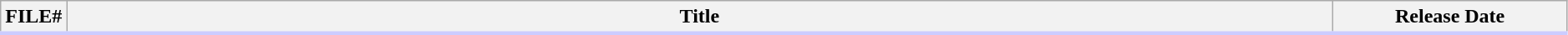<table class="wikitable" width="99%">
<tr style="border-bottom:3px solid #CCF">
<th width="3%">FILE#</th>
<th>Title</th>
<th width="15%">Release Date<br></th>
</tr>
</table>
